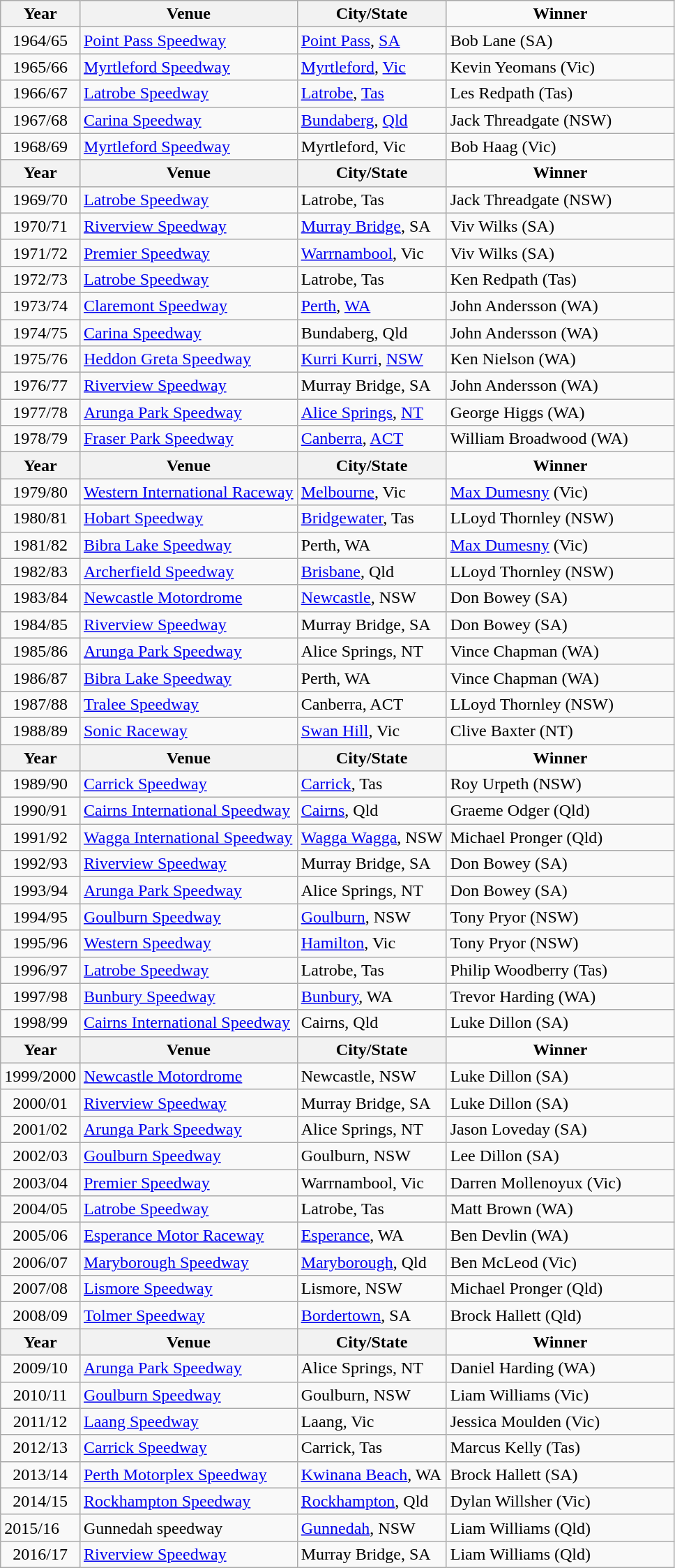<table class="wikitable">
<tr align=center>
<th>Year</th>
<th>Venue</th>
<th>City/State</th>
<td width=210px ><strong>Winner</strong></td>
</tr>
<tr>
<td align=center>1964/65</td>
<td><a href='#'>Point Pass Speedway</a></td>
<td><a href='#'>Point Pass</a>, <a href='#'>SA</a></td>
<td>Bob Lane (SA)</td>
</tr>
<tr>
<td align=center>1965/66</td>
<td><a href='#'>Myrtleford Speedway</a></td>
<td><a href='#'>Myrtleford</a>, <a href='#'>Vic</a></td>
<td>Kevin Yeomans (Vic)</td>
</tr>
<tr>
<td align=center>1966/67</td>
<td><a href='#'>Latrobe Speedway</a></td>
<td><a href='#'>Latrobe</a>, <a href='#'>Tas</a></td>
<td>Les Redpath (Tas)</td>
</tr>
<tr>
<td align=center>1967/68</td>
<td><a href='#'>Carina Speedway</a></td>
<td><a href='#'>Bundaberg</a>, <a href='#'>Qld</a></td>
<td>Jack Threadgate (NSW)</td>
</tr>
<tr>
<td align=center>1968/69</td>
<td><a href='#'>Myrtleford Speedway</a></td>
<td>Myrtleford, Vic</td>
<td>Bob Haag (Vic)</td>
</tr>
<tr align=center>
<th>Year</th>
<th>Venue</th>
<th>City/State</th>
<td width=210px ><strong>Winner</strong></td>
</tr>
<tr>
<td align=center>1969/70</td>
<td><a href='#'>Latrobe Speedway</a></td>
<td>Latrobe, Tas</td>
<td>Jack Threadgate (NSW)</td>
</tr>
<tr>
<td align=center>1970/71</td>
<td><a href='#'>Riverview Speedway</a></td>
<td><a href='#'>Murray Bridge</a>, SA</td>
<td>Viv Wilks (SA)</td>
</tr>
<tr>
<td align=center>1971/72</td>
<td><a href='#'>Premier Speedway</a></td>
<td><a href='#'>Warrnambool</a>, Vic</td>
<td>Viv Wilks (SA)</td>
</tr>
<tr>
<td align=center>1972/73</td>
<td><a href='#'>Latrobe Speedway</a></td>
<td>Latrobe, Tas</td>
<td>Ken Redpath (Tas)</td>
</tr>
<tr>
<td align=center>1973/74</td>
<td><a href='#'>Claremont Speedway</a></td>
<td><a href='#'>Perth</a>, <a href='#'>WA</a></td>
<td>John Andersson (WA)</td>
</tr>
<tr>
<td align=center>1974/75</td>
<td><a href='#'>Carina Speedway</a></td>
<td>Bundaberg, Qld</td>
<td>John Andersson (WA)</td>
</tr>
<tr>
<td align=center>1975/76</td>
<td><a href='#'>Heddon Greta Speedway</a></td>
<td><a href='#'>Kurri Kurri</a>, <a href='#'>NSW</a></td>
<td>Ken Nielson (WA)</td>
</tr>
<tr>
<td align=center>1976/77</td>
<td><a href='#'>Riverview Speedway</a></td>
<td>Murray Bridge, SA</td>
<td>John Andersson (WA)</td>
</tr>
<tr>
<td align=center>1977/78</td>
<td><a href='#'>Arunga Park Speedway</a></td>
<td><a href='#'>Alice Springs</a>, <a href='#'>NT</a></td>
<td>George Higgs (WA)</td>
</tr>
<tr>
<td align=center>1978/79</td>
<td><a href='#'>Fraser Park Speedway</a></td>
<td><a href='#'>Canberra</a>, <a href='#'>ACT</a></td>
<td>William Broadwood (WA)</td>
</tr>
<tr align=center>
<th>Year</th>
<th>Venue</th>
<th>City/State</th>
<td width=210px ><strong>Winner</strong></td>
</tr>
<tr>
<td align=center>1979/80</td>
<td><a href='#'>Western International Raceway</a></td>
<td><a href='#'>Melbourne</a>, Vic</td>
<td><a href='#'>Max Dumesny</a> (Vic)</td>
</tr>
<tr>
<td align=center>1980/81</td>
<td><a href='#'>Hobart Speedway</a></td>
<td><a href='#'>Bridgewater</a>, Tas</td>
<td>LLoyd Thornley (NSW)</td>
</tr>
<tr>
<td align=center>1981/82</td>
<td><a href='#'>Bibra Lake Speedway</a></td>
<td>Perth, WA</td>
<td><a href='#'>Max Dumesny</a> (Vic)</td>
</tr>
<tr>
<td align=center>1982/83</td>
<td><a href='#'>Archerfield Speedway</a></td>
<td><a href='#'>Brisbane</a>, Qld</td>
<td>LLoyd Thornley (NSW)</td>
</tr>
<tr>
<td align=center>1983/84</td>
<td><a href='#'>Newcastle Motordrome</a></td>
<td><a href='#'>Newcastle</a>, NSW</td>
<td>Don Bowey (SA)</td>
</tr>
<tr>
<td align=center>1984/85</td>
<td><a href='#'>Riverview Speedway</a></td>
<td>Murray Bridge, SA</td>
<td>Don Bowey (SA)</td>
</tr>
<tr>
<td align=center>1985/86</td>
<td><a href='#'>Arunga Park Speedway</a></td>
<td>Alice Springs, NT</td>
<td>Vince Chapman (WA)</td>
</tr>
<tr>
<td align=center>1986/87</td>
<td><a href='#'>Bibra Lake Speedway</a></td>
<td>Perth, WA</td>
<td>Vince Chapman (WA)</td>
</tr>
<tr>
<td align=center>1987/88</td>
<td><a href='#'>Tralee Speedway</a></td>
<td>Canberra, ACT</td>
<td>LLoyd Thornley (NSW)</td>
</tr>
<tr>
<td align=center>1988/89</td>
<td><a href='#'>Sonic Raceway</a></td>
<td><a href='#'>Swan Hill</a>, Vic</td>
<td>Clive Baxter (NT)</td>
</tr>
<tr align=center>
<th>Year</th>
<th>Venue</th>
<th>City/State</th>
<td width=210px ><strong>Winner</strong></td>
</tr>
<tr>
<td align=center>1989/90</td>
<td><a href='#'>Carrick Speedway</a></td>
<td><a href='#'>Carrick</a>, Tas</td>
<td>Roy Urpeth (NSW)</td>
</tr>
<tr>
<td align=center>1990/91</td>
<td><a href='#'>Cairns International Speedway</a></td>
<td><a href='#'>Cairns</a>, Qld</td>
<td>Graeme Odger (Qld)</td>
</tr>
<tr>
<td align=center>1991/92</td>
<td><a href='#'>Wagga International Speedway</a></td>
<td><a href='#'>Wagga Wagga</a>, NSW</td>
<td>Michael Pronger (Qld)</td>
</tr>
<tr>
<td align=center>1992/93</td>
<td><a href='#'>Riverview Speedway</a></td>
<td>Murray Bridge, SA</td>
<td>Don Bowey (SA)</td>
</tr>
<tr>
<td align=center>1993/94</td>
<td><a href='#'>Arunga Park Speedway</a></td>
<td>Alice Springs, NT</td>
<td>Don Bowey (SA)</td>
</tr>
<tr>
<td align=center>1994/95</td>
<td><a href='#'>Goulburn Speedway</a></td>
<td><a href='#'>Goulburn</a>, NSW</td>
<td>Tony Pryor (NSW)</td>
</tr>
<tr>
<td align=center>1995/96</td>
<td><a href='#'>Western Speedway</a></td>
<td><a href='#'>Hamilton</a>, Vic</td>
<td>Tony Pryor (NSW)</td>
</tr>
<tr>
<td align=center>1996/97</td>
<td><a href='#'>Latrobe Speedway</a></td>
<td>Latrobe, Tas</td>
<td>Philip Woodberry (Tas)</td>
</tr>
<tr>
<td align=center>1997/98</td>
<td><a href='#'>Bunbury Speedway</a></td>
<td><a href='#'>Bunbury</a>, WA</td>
<td>Trevor Harding (WA)</td>
</tr>
<tr>
<td align=center>1998/99</td>
<td><a href='#'>Cairns International Speedway</a></td>
<td>Cairns, Qld</td>
<td>Luke Dillon (SA)</td>
</tr>
<tr align=center>
<th>Year</th>
<th>Venue</th>
<th>City/State</th>
<td width=210px ><strong>Winner</strong></td>
</tr>
<tr>
<td align=center>1999/2000</td>
<td><a href='#'>Newcastle Motordrome</a></td>
<td>Newcastle, NSW</td>
<td>Luke Dillon (SA)</td>
</tr>
<tr>
<td align=center>2000/01</td>
<td><a href='#'>Riverview Speedway</a></td>
<td>Murray Bridge, SA</td>
<td>Luke Dillon (SA)</td>
</tr>
<tr>
<td align=center>2001/02</td>
<td><a href='#'>Arunga Park Speedway</a></td>
<td>Alice Springs, NT</td>
<td>Jason Loveday (SA)</td>
</tr>
<tr>
<td align=center>2002/03</td>
<td><a href='#'>Goulburn Speedway</a></td>
<td>Goulburn, NSW</td>
<td>Lee Dillon (SA)</td>
</tr>
<tr>
<td align=center>2003/04</td>
<td><a href='#'>Premier Speedway</a></td>
<td>Warrnambool, Vic</td>
<td>Darren Mollenoyux (Vic)</td>
</tr>
<tr>
<td align=center>2004/05</td>
<td><a href='#'>Latrobe Speedway</a></td>
<td>Latrobe, Tas</td>
<td>Matt Brown (WA)</td>
</tr>
<tr>
<td align=center>2005/06</td>
<td><a href='#'>Esperance Motor Raceway</a></td>
<td><a href='#'>Esperance</a>, WA</td>
<td>Ben Devlin (WA)</td>
</tr>
<tr>
<td align=center>2006/07</td>
<td><a href='#'>Maryborough Speedway</a></td>
<td><a href='#'>Maryborough</a>, Qld</td>
<td>Ben McLeod (Vic)</td>
</tr>
<tr>
<td align=center>2007/08</td>
<td><a href='#'>Lismore Speedway</a></td>
<td>Lismore, NSW</td>
<td>Michael Pronger (Qld)</td>
</tr>
<tr>
<td align=center>2008/09</td>
<td><a href='#'>Tolmer Speedway</a></td>
<td><a href='#'>Bordertown</a>, SA</td>
<td>Brock Hallett (Qld)</td>
</tr>
<tr align=center>
<th>Year</th>
<th>Venue</th>
<th>City/State</th>
<td width=210px ><strong>Winner</strong></td>
</tr>
<tr>
<td align=center>2009/10</td>
<td><a href='#'>Arunga Park Speedway</a></td>
<td>Alice Springs, NT</td>
<td>Daniel Harding (WA)</td>
</tr>
<tr>
<td align=center>2010/11</td>
<td><a href='#'>Goulburn Speedway</a></td>
<td>Goulburn, NSW</td>
<td>Liam Williams (Vic)</td>
</tr>
<tr>
<td align=center>2011/12</td>
<td><a href='#'>Laang Speedway</a></td>
<td>Laang, Vic</td>
<td>Jessica Moulden (Vic)</td>
</tr>
<tr>
<td align=center>2012/13</td>
<td><a href='#'>Carrick Speedway</a></td>
<td>Carrick, Tas</td>
<td>Marcus Kelly (Tas)</td>
</tr>
<tr>
<td align=center>2013/14</td>
<td><a href='#'>Perth Motorplex Speedway</a></td>
<td><a href='#'>Kwinana Beach</a>, WA</td>
<td>Brock Hallett (SA)</td>
</tr>
<tr>
<td align=center>2014/15</td>
<td><a href='#'>Rockhampton Speedway</a></td>
<td><a href='#'>Rockhampton</a>, Qld</td>
<td>Dylan Willsher (Vic)</td>
</tr>
<tr>
<td>2015/16</td>
<td>Gunnedah speedway</td>
<td><a href='#'>Gunnedah</a>, NSW</td>
<td>Liam Williams (Qld)</td>
</tr>
<tr>
<td align=center>2016/17</td>
<td><a href='#'>Riverview Speedway</a></td>
<td>Murray Bridge, SA</td>
<td>Liam Williams (Qld)</td>
</tr>
</table>
